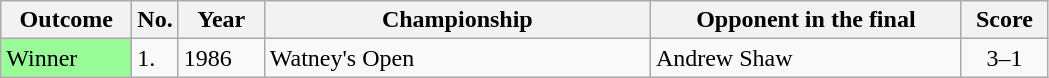<table class="wikitable">
<tr>
<th width="80">Outcome</th>
<th width="20">No.</th>
<th width="50">Year</th>
<th style="width:250px;">Championship</th>
<th style="width:200px;">Opponent in the final</th>
<th style="width:50px;">Score</th>
</tr>
<tr>
<td style="background:#98FB98">Winner</td>
<td>1.</td>
<td>1986</td>
<td>Watney's Open</td>
<td> Andrew Shaw</td>
<td align=center>3–1</td>
</tr>
</table>
